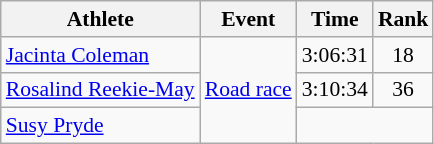<table class=wikitable style=font-size:90%;text-align:center>
<tr>
<th>Athlete</th>
<th>Event</th>
<th>Time</th>
<th>Rank</th>
</tr>
<tr>
<td align=left><a href='#'>Jacinta Coleman</a></td>
<td align=left rowspan=3><a href='#'>Road race</a></td>
<td>3:06:31</td>
<td>18</td>
</tr>
<tr>
<td align=left><a href='#'>Rosalind Reekie-May</a></td>
<td>3:10:34</td>
<td>36</td>
</tr>
<tr>
<td align=left><a href='#'>Susy Pryde</a></td>
<td colspan=2></td>
</tr>
</table>
